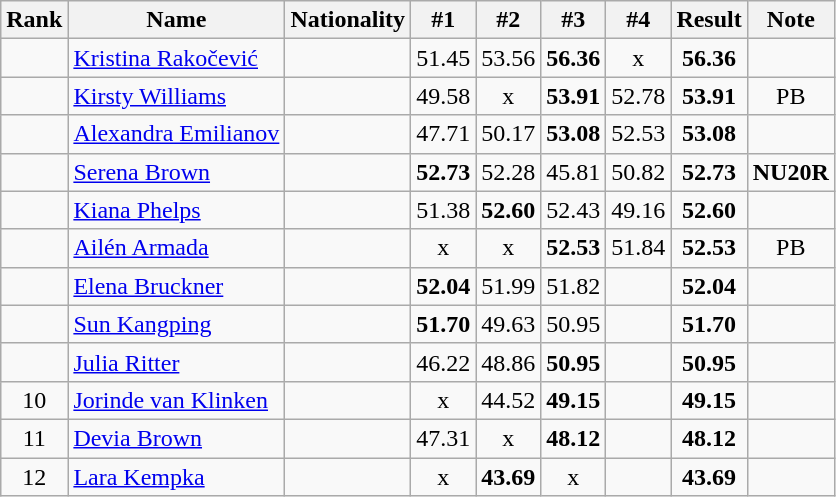<table class="wikitable sortable" style="text-align:center">
<tr>
<th>Rank</th>
<th>Name</th>
<th>Nationality</th>
<th>#1</th>
<th>#2</th>
<th>#3</th>
<th>#4</th>
<th>Result</th>
<th>Note</th>
</tr>
<tr>
<td></td>
<td align=left><a href='#'>Kristina Rakočević</a></td>
<td align=left></td>
<td>51.45</td>
<td>53.56</td>
<td><strong>56.36</strong></td>
<td>x</td>
<td><strong>56.36</strong></td>
<td></td>
</tr>
<tr>
<td></td>
<td align=left><a href='#'>Kirsty Williams</a></td>
<td align=left></td>
<td>49.58</td>
<td>x</td>
<td><strong>53.91</strong></td>
<td>52.78</td>
<td><strong>53.91</strong></td>
<td>PB</td>
</tr>
<tr>
<td></td>
<td align=left><a href='#'>Alexandra Emilianov</a></td>
<td align=left></td>
<td>47.71</td>
<td>50.17</td>
<td><strong>53.08</strong></td>
<td>52.53</td>
<td><strong>53.08</strong></td>
<td></td>
</tr>
<tr>
<td></td>
<td align=left><a href='#'>Serena Brown</a></td>
<td align=left></td>
<td><strong>52.73</strong></td>
<td>52.28</td>
<td>45.81</td>
<td>50.82</td>
<td><strong>52.73</strong></td>
<td><strong>NU20R</strong></td>
</tr>
<tr>
<td></td>
<td align=left><a href='#'>Kiana Phelps</a></td>
<td align=left></td>
<td>51.38</td>
<td><strong>52.60</strong></td>
<td>52.43</td>
<td>49.16</td>
<td><strong>52.60</strong></td>
<td></td>
</tr>
<tr>
<td></td>
<td align=left><a href='#'>Ailén Armada</a></td>
<td align=left></td>
<td>x</td>
<td>x</td>
<td><strong>52.53</strong></td>
<td>51.84</td>
<td><strong>52.53</strong></td>
<td>PB</td>
</tr>
<tr>
<td></td>
<td align=left><a href='#'>Elena Bruckner</a></td>
<td align=left></td>
<td><strong>52.04</strong></td>
<td>51.99</td>
<td>51.82</td>
<td></td>
<td><strong>52.04</strong></td>
<td></td>
</tr>
<tr>
<td></td>
<td align=left><a href='#'>Sun Kangping</a></td>
<td align=left></td>
<td><strong>51.70</strong></td>
<td>49.63</td>
<td>50.95</td>
<td></td>
<td><strong>51.70</strong></td>
<td></td>
</tr>
<tr>
<td></td>
<td align=left><a href='#'>Julia Ritter</a></td>
<td align=left></td>
<td>46.22</td>
<td>48.86</td>
<td><strong>50.95</strong></td>
<td></td>
<td><strong>50.95</strong></td>
<td></td>
</tr>
<tr>
<td>10</td>
<td align=left><a href='#'>Jorinde van Klinken</a></td>
<td align=left></td>
<td>x</td>
<td>44.52</td>
<td><strong>49.15</strong></td>
<td></td>
<td><strong>49.15</strong></td>
<td></td>
</tr>
<tr>
<td>11</td>
<td align=left><a href='#'>Devia Brown</a></td>
<td align=left></td>
<td>47.31</td>
<td>x</td>
<td><strong>48.12</strong></td>
<td></td>
<td><strong>48.12</strong></td>
<td></td>
</tr>
<tr>
<td>12</td>
<td align=left><a href='#'>Lara Kempka</a></td>
<td align=left></td>
<td>x</td>
<td><strong>43.69</strong></td>
<td>x</td>
<td></td>
<td><strong>43.69</strong></td>
<td></td>
</tr>
</table>
